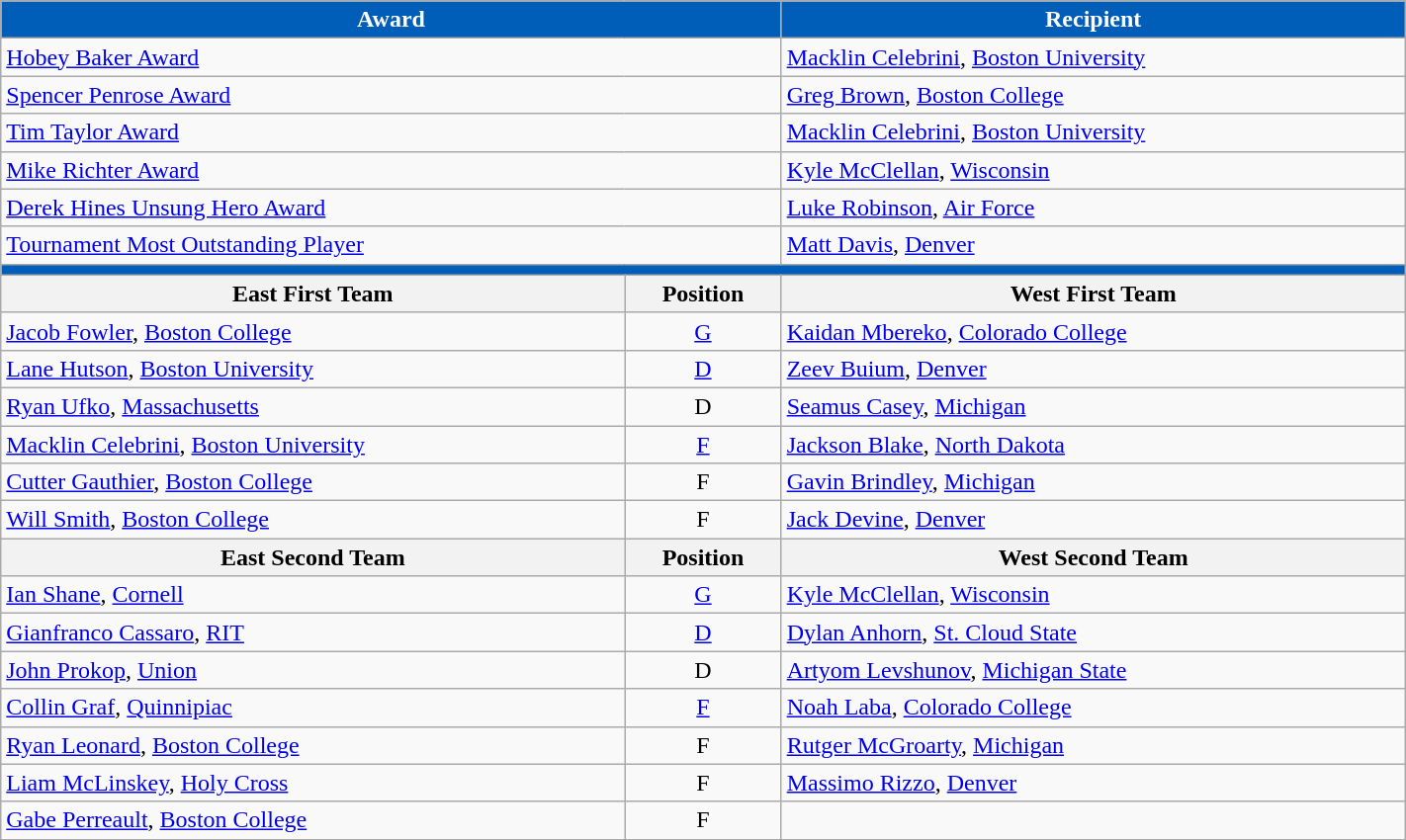<table class="wikitable" width=75%>
<tr>
<th style="color:white; background:#005EB8" colspan=2>Award</th>
<th style="color:white; background:#005EB8">Recipient</th>
</tr>
<tr>
<td colspan=2><a href='#'>Hobey Baker Award</a></td>
<td><a href='#'>Macklin Celebrini</a>, <a href='#'>Boston University</a></td>
</tr>
<tr>
<td colspan=2><a href='#'>Spencer Penrose Award</a></td>
<td><a href='#'>Greg Brown</a>, <a href='#'>Boston College</a></td>
</tr>
<tr>
<td colspan=2><a href='#'>Tim Taylor Award</a></td>
<td><a href='#'>Macklin Celebrini</a>, <a href='#'>Boston University</a></td>
</tr>
<tr>
<td colspan=2><a href='#'>Mike Richter Award</a></td>
<td><a href='#'>Kyle McClellan</a>, <a href='#'>Wisconsin</a></td>
</tr>
<tr>
<td colspan=2><a href='#'>Derek Hines Unsung Hero Award</a></td>
<td><a href='#'>Luke Robinson</a>, <a href='#'>Air Force</a></td>
</tr>
<tr>
<td colspan=2><a href='#'>Tournament Most Outstanding Player</a></td>
<td><a href='#'>Matt Davis</a>, <a href='#'>Denver</a></td>
</tr>
<tr>
<th style="color:white; background:#005EB8" colspan=3><a href='#'></a></th>
</tr>
<tr>
<th>East First Team</th>
<th>Position</th>
<th>West First Team</th>
</tr>
<tr>
<td><a href='#'>Jacob Fowler</a>, <a href='#'>Boston College</a></td>
<td align=center><a href='#'>G</a></td>
<td><a href='#'>Kaidan Mbereko</a>, <a href='#'>Colorado College</a></td>
</tr>
<tr>
<td><a href='#'>Lane Hutson</a>, <a href='#'>Boston University</a></td>
<td align=center><a href='#'>D</a></td>
<td><a href='#'>Zeev Buium</a>, <a href='#'>Denver</a></td>
</tr>
<tr>
<td><a href='#'>Ryan Ufko</a>, <a href='#'>Massachusetts</a></td>
<td align=center>D</td>
<td><a href='#'>Seamus Casey</a>, <a href='#'>Michigan</a></td>
</tr>
<tr>
<td><a href='#'>Macklin Celebrini</a>, <a href='#'>Boston University</a></td>
<td align=center><a href='#'>F</a></td>
<td><a href='#'>Jackson Blake</a>, <a href='#'>North Dakota</a></td>
</tr>
<tr>
<td><a href='#'>Cutter Gauthier</a>, <a href='#'>Boston College</a></td>
<td align=center>F</td>
<td><a href='#'>Gavin Brindley</a>, <a href='#'>Michigan</a></td>
</tr>
<tr>
<td><a href='#'>Will Smith</a>, <a href='#'>Boston College</a></td>
<td align=center>F</td>
<td><a href='#'>Jack Devine</a>, <a href='#'>Denver</a></td>
</tr>
<tr>
<th>East Second Team</th>
<th>Position</th>
<th>West Second Team</th>
</tr>
<tr>
<td><a href='#'>Ian Shane</a>, <a href='#'>Cornell</a></td>
<td align=center><a href='#'>G</a></td>
<td><a href='#'>Kyle McClellan</a>, <a href='#'>Wisconsin</a></td>
</tr>
<tr>
<td><a href='#'>Gianfranco Cassaro</a>, <a href='#'>RIT</a></td>
<td align=center><a href='#'>D</a></td>
<td><a href='#'>Dylan Anhorn</a>, <a href='#'>St. Cloud State</a></td>
</tr>
<tr>
<td><a href='#'>John Prokop</a>, <a href='#'>Union</a></td>
<td align=center>D</td>
<td><a href='#'>Artyom Levshunov</a>, <a href='#'>Michigan State</a></td>
</tr>
<tr>
<td><a href='#'>Collin Graf</a>, <a href='#'>Quinnipiac</a></td>
<td align=center><a href='#'>F</a></td>
<td><a href='#'>Noah Laba</a>, <a href='#'>Colorado College</a></td>
</tr>
<tr>
<td><a href='#'>Ryan Leonard</a>, <a href='#'>Boston College</a></td>
<td align=center>F</td>
<td><a href='#'>Rutger McGroarty</a>, <a href='#'>Michigan</a></td>
</tr>
<tr>
<td><a href='#'>Liam McLinskey</a>, <a href='#'>Holy Cross</a></td>
<td align=center>F</td>
<td><a href='#'>Massimo Rizzo</a>, <a href='#'>Denver</a></td>
</tr>
<tr>
<td><a href='#'>Gabe Perreault</a>, <a href='#'>Boston College</a></td>
<td align=center>F</td>
<td></td>
</tr>
<tr>
</tr>
</table>
